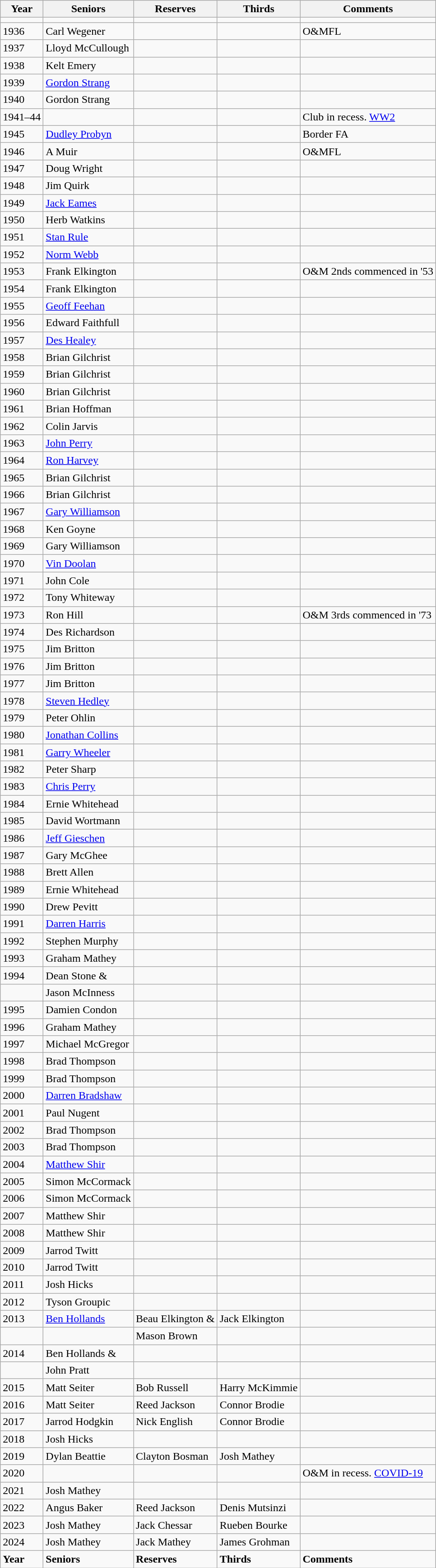<table class="wikitable sortable">
<tr>
<th>Year</th>
<th>Seniors</th>
<th>Reserves</th>
<th>Thirds</th>
<th>Comments</th>
</tr>
<tr>
<td></td>
<td></td>
<td></td>
<td></td>
<td></td>
</tr>
<tr>
<td>1936</td>
<td>Carl Wegener</td>
<td></td>
<td></td>
<td>O&MFL</td>
</tr>
<tr>
<td>1937</td>
<td>Lloyd McCullough</td>
<td></td>
<td></td>
<td></td>
</tr>
<tr>
<td>1938</td>
<td>Kelt Emery</td>
<td></td>
<td></td>
<td></td>
</tr>
<tr>
<td>1939</td>
<td><a href='#'>Gordon Strang</a></td>
<td></td>
<td></td>
<td></td>
</tr>
<tr>
<td>1940</td>
<td>Gordon Strang</td>
<td></td>
<td></td>
<td></td>
</tr>
<tr>
<td>1941–44</td>
<td></td>
<td></td>
<td></td>
<td>Club in recess. <a href='#'>WW2</a></td>
</tr>
<tr>
<td>1945</td>
<td><a href='#'>Dudley Probyn</a></td>
<td></td>
<td></td>
<td>Border FA</td>
</tr>
<tr>
<td>1946</td>
<td>A Muir</td>
<td></td>
<td></td>
<td>O&MFL</td>
</tr>
<tr>
<td>1947</td>
<td>Doug Wright</td>
<td></td>
<td></td>
<td></td>
</tr>
<tr>
<td>1948</td>
<td>Jim Quirk</td>
<td></td>
<td></td>
<td></td>
</tr>
<tr>
<td>1949</td>
<td><a href='#'>Jack Eames</a></td>
<td></td>
<td></td>
<td></td>
</tr>
<tr>
<td>1950</td>
<td>Herb Watkins</td>
<td></td>
<td></td>
<td></td>
</tr>
<tr>
<td>1951</td>
<td><a href='#'>Stan Rule</a></td>
<td></td>
<td></td>
<td></td>
</tr>
<tr>
<td>1952</td>
<td><a href='#'>Norm Webb</a></td>
<td></td>
<td></td>
<td></td>
</tr>
<tr>
<td>1953</td>
<td>Frank Elkington</td>
<td></td>
<td></td>
<td>O&M 2nds commenced in '53</td>
</tr>
<tr>
<td>1954</td>
<td>Frank Elkington</td>
<td></td>
<td></td>
<td></td>
</tr>
<tr>
<td>1955</td>
<td><a href='#'>Geoff Feehan</a></td>
<td></td>
<td></td>
<td></td>
</tr>
<tr>
<td>1956</td>
<td>Edward Faithfull</td>
<td></td>
<td></td>
<td></td>
</tr>
<tr>
<td>1957</td>
<td><a href='#'>Des Healey</a></td>
<td></td>
<td></td>
<td></td>
</tr>
<tr>
<td>1958</td>
<td>Brian Gilchrist</td>
<td></td>
<td></td>
<td></td>
</tr>
<tr>
<td>1959</td>
<td>Brian Gilchrist</td>
<td></td>
<td></td>
<td></td>
</tr>
<tr>
<td>1960</td>
<td>Brian Gilchrist</td>
<td></td>
<td></td>
<td></td>
</tr>
<tr>
<td>1961</td>
<td>Brian Hoffman</td>
<td></td>
<td></td>
<td></td>
</tr>
<tr>
<td>1962</td>
<td>Colin Jarvis</td>
<td></td>
<td></td>
<td></td>
</tr>
<tr>
<td>1963</td>
<td><a href='#'>John Perry</a></td>
<td></td>
<td></td>
<td></td>
</tr>
<tr>
<td>1964</td>
<td><a href='#'>Ron Harvey</a></td>
<td></td>
<td></td>
<td></td>
</tr>
<tr>
<td>1965</td>
<td>Brian Gilchrist</td>
<td></td>
<td></td>
<td></td>
</tr>
<tr>
<td>1966</td>
<td>Brian Gilchrist</td>
<td></td>
<td></td>
<td></td>
</tr>
<tr>
<td>1967</td>
<td><a href='#'>Gary Williamson</a></td>
<td></td>
<td></td>
<td></td>
</tr>
<tr>
<td>1968</td>
<td>Ken Goyne</td>
<td></td>
<td></td>
<td></td>
</tr>
<tr>
<td>1969</td>
<td>Gary Williamson</td>
<td></td>
<td></td>
<td></td>
</tr>
<tr>
<td>1970</td>
<td><a href='#'>Vin Doolan</a></td>
<td></td>
<td></td>
<td></td>
</tr>
<tr>
<td>1971</td>
<td>John Cole</td>
<td></td>
<td></td>
<td></td>
</tr>
<tr>
<td>1972</td>
<td>Tony Whiteway</td>
<td></td>
<td></td>
<td></td>
</tr>
<tr>
<td>1973</td>
<td>Ron Hill</td>
<td></td>
<td></td>
<td>O&M 3rds commenced in '73</td>
</tr>
<tr>
<td>1974</td>
<td>Des Richardson</td>
<td></td>
<td></td>
<td></td>
</tr>
<tr>
<td>1975</td>
<td>Jim Britton</td>
<td></td>
<td></td>
<td></td>
</tr>
<tr>
<td>1976</td>
<td>Jim Britton</td>
<td></td>
<td></td>
<td></td>
</tr>
<tr>
<td>1977</td>
<td>Jim Britton</td>
<td></td>
<td></td>
<td></td>
</tr>
<tr>
<td>1978</td>
<td><a href='#'>Steven Hedley</a></td>
<td></td>
<td></td>
<td></td>
</tr>
<tr>
<td>1979</td>
<td>Peter Ohlin</td>
<td></td>
<td></td>
<td></td>
</tr>
<tr>
<td>1980</td>
<td><a href='#'>Jonathan Collins</a></td>
<td></td>
<td></td>
<td></td>
</tr>
<tr>
<td>1981</td>
<td><a href='#'>Garry Wheeler</a></td>
<td></td>
<td></td>
<td></td>
</tr>
<tr>
<td>1982</td>
<td>Peter Sharp</td>
<td></td>
<td></td>
<td></td>
</tr>
<tr>
<td>1983</td>
<td><a href='#'>Chris Perry</a></td>
<td></td>
<td></td>
<td></td>
</tr>
<tr>
<td>1984</td>
<td>Ernie Whitehead</td>
<td></td>
<td></td>
<td></td>
</tr>
<tr>
<td>1985</td>
<td>David Wortmann</td>
<td></td>
<td></td>
<td></td>
</tr>
<tr>
<td>1986</td>
<td><a href='#'>Jeff Gieschen</a></td>
<td></td>
<td></td>
<td></td>
</tr>
<tr>
<td>1987</td>
<td>Gary McGhee</td>
<td></td>
<td></td>
<td></td>
</tr>
<tr>
<td>1988</td>
<td>Brett Allen</td>
<td></td>
<td></td>
<td></td>
</tr>
<tr>
<td>1989</td>
<td>Ernie Whitehead</td>
<td></td>
<td></td>
<td></td>
</tr>
<tr>
<td>1990</td>
<td>Drew Pevitt</td>
<td></td>
<td></td>
<td></td>
</tr>
<tr>
<td>1991</td>
<td><a href='#'>Darren Harris</a></td>
<td></td>
<td></td>
<td></td>
</tr>
<tr>
<td>1992</td>
<td>Stephen Murphy</td>
<td></td>
<td></td>
<td></td>
</tr>
<tr>
<td>1993</td>
<td>Graham Mathey</td>
<td></td>
<td></td>
<td></td>
</tr>
<tr>
<td>1994</td>
<td>Dean Stone &</td>
<td></td>
<td></td>
<td></td>
</tr>
<tr>
<td></td>
<td>Jason McInness</td>
<td></td>
<td></td>
<td></td>
</tr>
<tr>
<td>1995</td>
<td>Damien Condon</td>
<td></td>
<td></td>
<td></td>
</tr>
<tr>
<td>1996</td>
<td>Graham Mathey</td>
<td></td>
<td></td>
<td></td>
</tr>
<tr>
<td>1997</td>
<td>Michael McGregor</td>
<td></td>
<td></td>
<td></td>
</tr>
<tr>
<td>1998</td>
<td>Brad Thompson</td>
<td></td>
<td></td>
<td></td>
</tr>
<tr>
<td>1999</td>
<td>Brad Thompson</td>
<td></td>
<td></td>
<td></td>
</tr>
<tr>
<td>2000</td>
<td><a href='#'>Darren Bradshaw</a></td>
<td></td>
<td></td>
<td></td>
</tr>
<tr>
<td>2001</td>
<td>Paul Nugent</td>
<td></td>
<td></td>
<td></td>
</tr>
<tr>
<td>2002</td>
<td>Brad Thompson</td>
<td></td>
<td></td>
<td></td>
</tr>
<tr>
<td>2003</td>
<td>Brad Thompson</td>
<td></td>
<td></td>
<td></td>
</tr>
<tr>
<td>2004</td>
<td><a href='#'>Matthew Shir</a></td>
<td></td>
<td></td>
<td></td>
</tr>
<tr>
<td>2005</td>
<td>Simon McCormack</td>
<td></td>
<td></td>
<td></td>
</tr>
<tr>
<td>2006</td>
<td>Simon McCormack</td>
<td></td>
<td></td>
<td></td>
</tr>
<tr>
<td>2007</td>
<td>Matthew Shir</td>
<td></td>
<td></td>
<td></td>
</tr>
<tr>
<td>2008</td>
<td>Matthew Shir</td>
<td></td>
<td></td>
<td></td>
</tr>
<tr>
<td>2009</td>
<td>Jarrod Twitt</td>
<td></td>
<td></td>
<td></td>
</tr>
<tr>
<td>2010</td>
<td>Jarrod Twitt</td>
<td></td>
<td></td>
<td></td>
</tr>
<tr>
<td>2011</td>
<td>Josh Hicks</td>
<td></td>
<td></td>
<td></td>
</tr>
<tr>
<td>2012</td>
<td>Tyson Groupic</td>
<td></td>
<td Patrick Stow></td>
</tr>
<tr>
<td>2013</td>
<td><a href='#'>Ben Hollands</a></td>
<td>Beau Elkington &</td>
<td>Jack Elkington</td>
<td></td>
</tr>
<tr>
<td></td>
<td></td>
<td>Mason Brown</td>
<td></td>
<td></td>
</tr>
<tr>
<td>2014</td>
<td>Ben Hollands &</td>
<td></td>
<td></td>
<td></td>
</tr>
<tr>
<td></td>
<td>John Pratt</td>
<td></td>
<td></td>
<td></td>
</tr>
<tr>
<td>2015</td>
<td>Matt Seiter</td>
<td>Bob Russell</td>
<td>Harry McKimmie</td>
<td></td>
</tr>
<tr>
<td>2016</td>
<td>Matt Seiter</td>
<td>Reed Jackson</td>
<td>Connor Brodie</td>
<td></td>
</tr>
<tr>
<td>2017</td>
<td>Jarrod Hodgkin</td>
<td>Nick English</td>
<td>Connor Brodie</td>
<td></td>
</tr>
<tr>
<td>2018</td>
<td>Josh Hicks</td>
<td></td>
<td></td>
<td></td>
</tr>
<tr>
<td>2019</td>
<td>Dylan Beattie</td>
<td>Clayton Bosman</td>
<td>Josh Mathey</td>
<td></td>
</tr>
<tr>
<td>2020</td>
<td></td>
<td></td>
<td></td>
<td>O&M in recess. <a href='#'>COVID-19</a></td>
</tr>
<tr>
<td>2021</td>
<td>Josh Mathey</td>
<td></td>
<td></td>
<td></td>
</tr>
<tr>
<td>2022</td>
<td>Angus Baker</td>
<td>Reed Jackson</td>
<td>Denis Mutsinzi</td>
<td></td>
</tr>
<tr>
<td>2023</td>
<td>Josh Mathey</td>
<td>Jack Chessar</td>
<td>Rueben Bourke</td>
<td></td>
</tr>
<tr>
<td>2024</td>
<td>Josh Mathey</td>
<td>Jack Mathey</td>
<td>James Grohman</td>
<td></td>
</tr>
<tr>
<td><strong>Year</strong></td>
<td><strong>Seniors</strong></td>
<td><strong>Reserves</strong></td>
<td><strong>Thirds</strong></td>
<td><strong>Comments</strong></td>
</tr>
</table>
